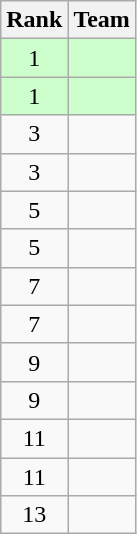<table class=wikitable style="text-align: center;">
<tr>
<th>Rank</th>
<th>Team</th>
</tr>
<tr style="background: #CCFFCC;">
<td>1</td>
<td style="text-align: left;"><strong></strong></td>
</tr>
<tr style="background: #CCFFCC;">
<td>1</td>
<td style="text-align: left;"><strong></strong></td>
</tr>
<tr>
<td>3</td>
<td style="text-align: left;"></td>
</tr>
<tr>
<td>3</td>
<td style="text-align: left;"></td>
</tr>
<tr>
<td>5</td>
<td style="text-align: left;"></td>
</tr>
<tr>
<td>5</td>
<td style="text-align: left;"></td>
</tr>
<tr>
<td>7</td>
<td style="text-align: left;"></td>
</tr>
<tr>
<td>7</td>
<td style="text-align: left;"></td>
</tr>
<tr>
<td>9</td>
<td style="text-align: left;"></td>
</tr>
<tr>
<td>9</td>
<td style="text-align: left;"></td>
</tr>
<tr>
<td>11</td>
<td style="text-align: left;"></td>
</tr>
<tr>
<td>11</td>
<td style="text-align: left;"></td>
</tr>
<tr>
<td>13</td>
<td style="text-align: left;"></td>
</tr>
</table>
